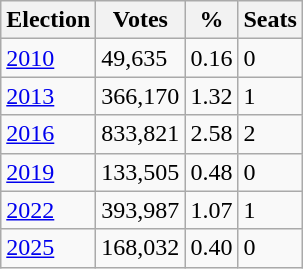<table class="wikitable">
<tr>
<th>Election</th>
<th>Votes</th>
<th>%</th>
<th>Seats</th>
</tr>
<tr>
<td><a href='#'>2010</a></td>
<td>49,635</td>
<td>0.16</td>
<td>0</td>
</tr>
<tr>
<td><a href='#'>2013</a></td>
<td>366,170</td>
<td>1.32</td>
<td>1</td>
</tr>
<tr>
<td><a href='#'>2016</a></td>
<td>833,821</td>
<td>2.58</td>
<td>2</td>
</tr>
<tr>
<td><a href='#'>2019</a></td>
<td>133,505</td>
<td>0.48</td>
<td>0</td>
</tr>
<tr>
<td><a href='#'>2022</a></td>
<td>393,987</td>
<td>1.07</td>
<td>1</td>
</tr>
<tr>
<td><a href='#'>2025</a></td>
<td>168,032</td>
<td>0.40</td>
<td>0</td>
</tr>
</table>
